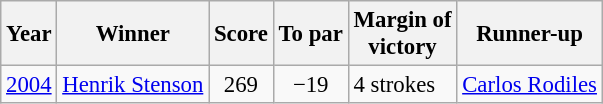<table class="wikitable" style="font-size:95%">
<tr>
<th>Year</th>
<th>Winner</th>
<th>Score</th>
<th>To par</th>
<th>Margin of<br>victory</th>
<th>Runner-up</th>
</tr>
<tr>
<td><a href='#'>2004</a></td>
<td> <a href='#'>Henrik Stenson</a></td>
<td align=center>269</td>
<td align=center>−19</td>
<td>4 strokes</td>
<td> <a href='#'>Carlos Rodiles</a></td>
</tr>
</table>
